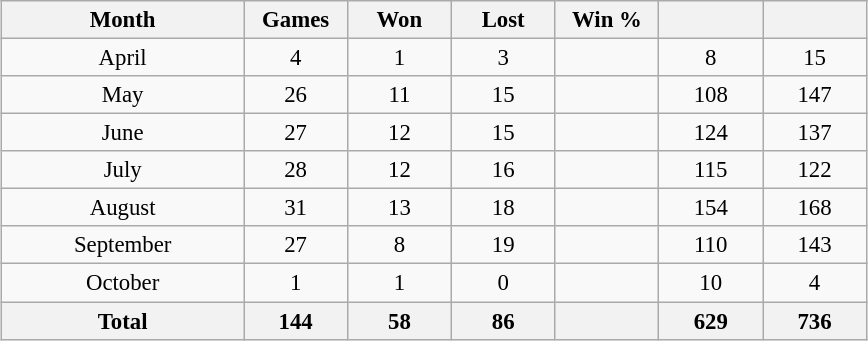<table class="wikitable" style="font-size:95%; text-align:center; width:38em;margin:0.5em auto;">
<tr>
<th width="28%">Month</th>
<th width="12%">Games</th>
<th width="12%">Won</th>
<th width="12%">Lost</th>
<th width="12%">Win %</th>
<th width="12%"></th>
<th width="12%"></th>
</tr>
<tr>
<td>April</td>
<td>4</td>
<td>1</td>
<td>3</td>
<td></td>
<td>8</td>
<td>15</td>
</tr>
<tr>
<td>May</td>
<td>26</td>
<td>11</td>
<td>15</td>
<td></td>
<td>108</td>
<td>147</td>
</tr>
<tr>
<td>June</td>
<td>27</td>
<td>12</td>
<td>15</td>
<td></td>
<td>124</td>
<td>137</td>
</tr>
<tr>
<td>July</td>
<td>28</td>
<td>12</td>
<td>16</td>
<td></td>
<td>115</td>
<td>122</td>
</tr>
<tr>
<td>August</td>
<td>31</td>
<td>13</td>
<td>18</td>
<td></td>
<td>154</td>
<td>168</td>
</tr>
<tr>
<td>September</td>
<td>27</td>
<td>8</td>
<td>19</td>
<td></td>
<td>110</td>
<td>143</td>
</tr>
<tr>
<td>October</td>
<td>1</td>
<td>1</td>
<td>0</td>
<td></td>
<td>10</td>
<td>4</td>
</tr>
<tr>
<th>Total</th>
<th>144</th>
<th>58</th>
<th>86</th>
<th></th>
<th>629</th>
<th>736</th>
</tr>
</table>
